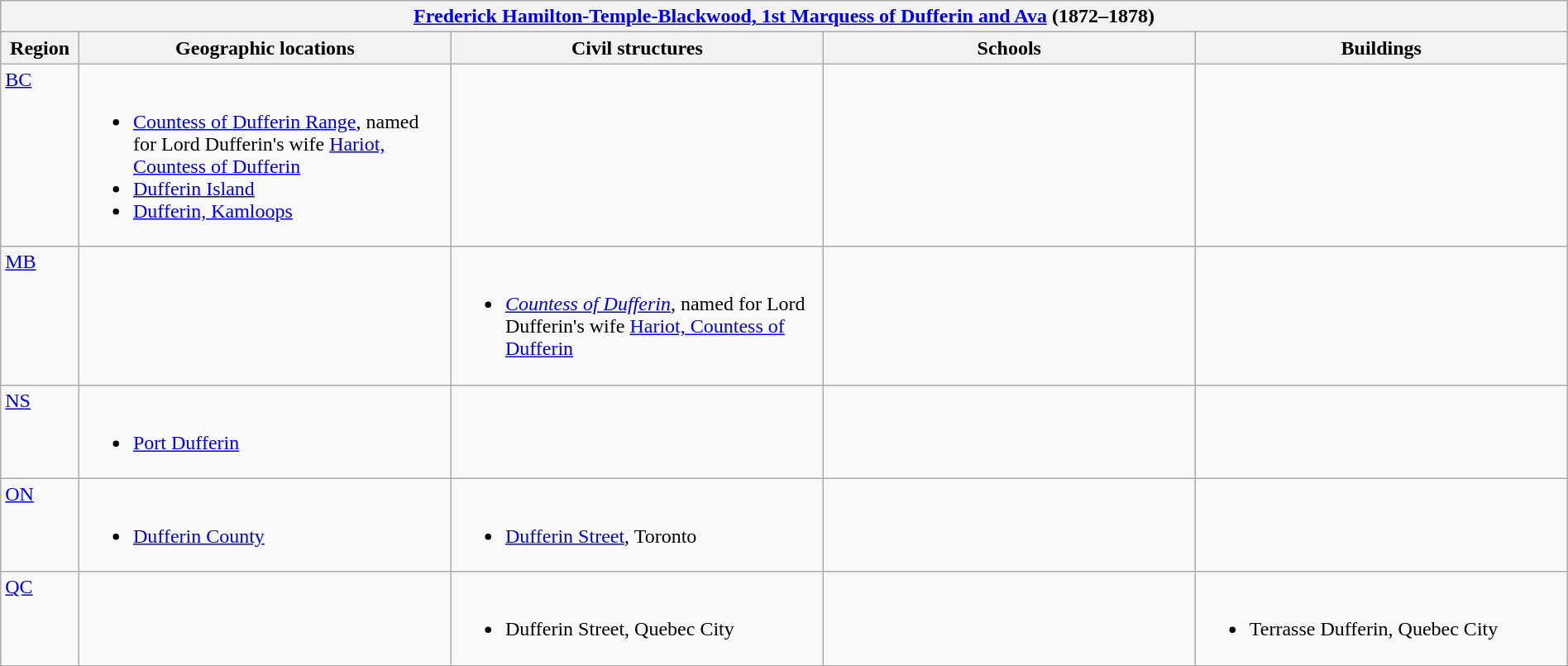<table class="wikitable" width="100%">
<tr>
<th colspan="5"> <a href='#'>Frederick Hamilton-Temple-Blackwood, 1st Marquess of Dufferin and Ava</a> (1872–1878)</th>
</tr>
<tr>
<th width="5%">Region</th>
<th width="23.75%">Geographic locations</th>
<th width="23.75%">Civil structures</th>
<th width="23.75%">Schools</th>
<th width="23.75%">Buildings</th>
</tr>
<tr>
<td align=left valign=top> <a href='#'>BC</a></td>
<td align=left valign=top><br><ul><li><a href='#'>Countess of Dufferin Range</a>, named for Lord Dufferin's wife <a href='#'>Hariot, Countess of Dufferin</a></li><li><a href='#'>Dufferin Island</a></li><li><a href='#'>Dufferin, Kamloops</a></li></ul></td>
<td></td>
<td></td>
<td></td>
</tr>
<tr>
<td align=left valign=top> <a href='#'>MB</a></td>
<td></td>
<td align=left valign=top><br><ul><li><em><a href='#'>Countess of Dufferin</a></em>, named for Lord Dufferin's wife <a href='#'>Hariot, Countess of Dufferin</a></li></ul></td>
<td></td>
<td></td>
</tr>
<tr>
<td align=left valign=top> <a href='#'>NS</a></td>
<td align=left valign=top><br><ul><li><a href='#'>Port Dufferin</a></li></ul></td>
<td></td>
<td></td>
<td></td>
</tr>
<tr>
<td align=left valign=top> <a href='#'>ON</a></td>
<td align=left valign=top><br><ul><li><a href='#'>Dufferin County</a></li></ul></td>
<td align=left valign=top><br><ul><li><a href='#'>Dufferin Street</a>, Toronto</li></ul></td>
<td></td>
<td></td>
</tr>
<tr>
<td align=left valign=top> <a href='#'>QC</a></td>
<td></td>
<td align=left valign=top><br><ul><li>Dufferin Street, Quebec City</li></ul></td>
<td></td>
<td align=left valign=top><br><ul><li>Terrasse Dufferin, Quebec City</li></ul></td>
</tr>
</table>
